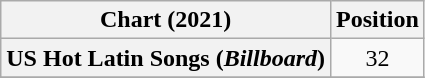<table class="wikitable plainrowheaders" style="text-align:center">
<tr>
<th scope="col">Chart (2021)</th>
<th scope="col">Position</th>
</tr>
<tr>
<th scope="row">US Hot Latin Songs (<em>Billboard</em>)</th>
<td>32</td>
</tr>
<tr>
</tr>
</table>
